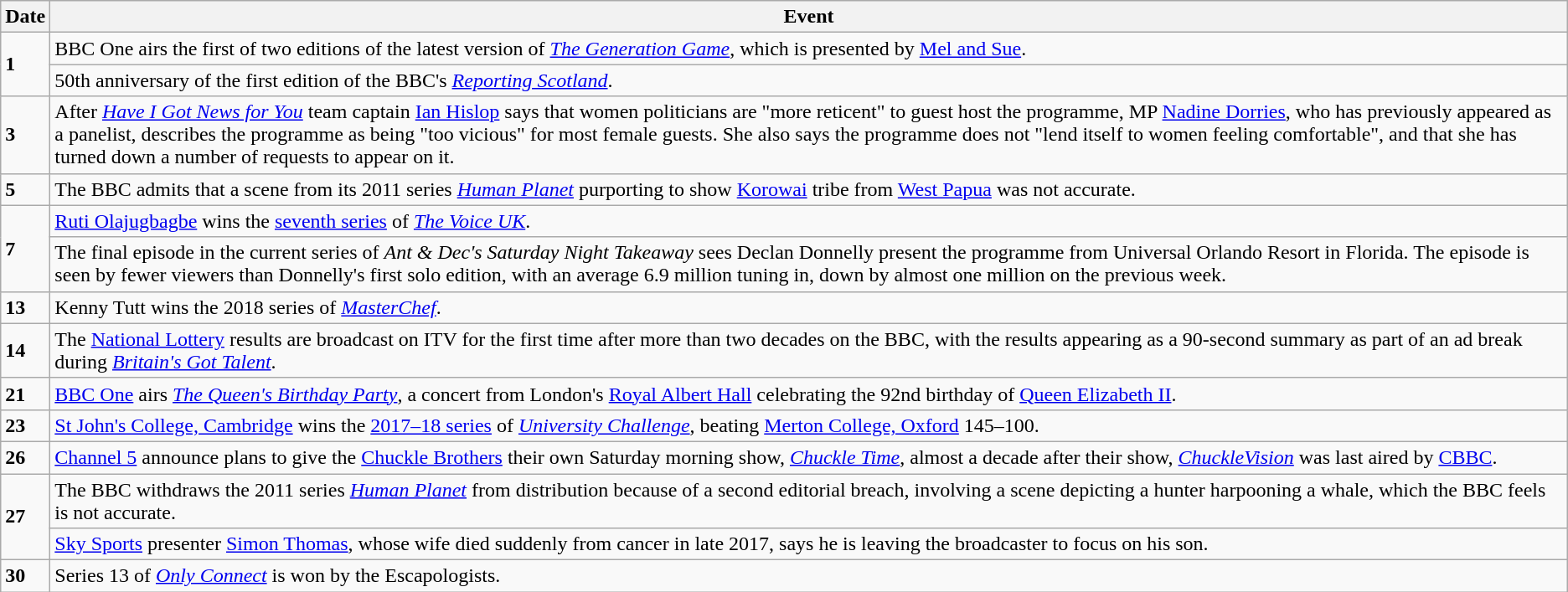<table class="wikitable">
<tr>
<th>Date</th>
<th>Event</th>
</tr>
<tr>
<td rowspan=2><strong>1</strong></td>
<td>BBC One airs the first of two editions of the latest version of <em><a href='#'>The Generation Game</a></em>, which is presented by <a href='#'>Mel and Sue</a>.</td>
</tr>
<tr>
<td>50th anniversary of the first edition of the BBC's <em><a href='#'>Reporting Scotland</a></em>.</td>
</tr>
<tr>
<td><strong>3</strong></td>
<td>After <em><a href='#'>Have I Got News for You</a></em> team captain <a href='#'>Ian Hislop</a> says that women politicians are "more reticent" to guest host the programme, MP <a href='#'>Nadine Dorries</a>, who has previously appeared as a panelist, describes the programme as being "too vicious" for most female guests. She also says the programme does not "lend itself to women feeling comfortable", and that she has turned down a number of requests to appear on it.</td>
</tr>
<tr>
<td><strong>5</strong></td>
<td>The BBC admits that a scene from its 2011 series <em><a href='#'>Human Planet</a></em> purporting to show <a href='#'>Korowai</a> tribe from <a href='#'>West Papua</a> was not accurate.</td>
</tr>
<tr>
<td rowspan=2><strong>7</strong></td>
<td><a href='#'>Ruti Olajugbagbe</a> wins the <a href='#'>seventh series</a> of <em><a href='#'>The Voice UK</a></em>.</td>
</tr>
<tr>
<td>The final episode in the current series of <em>Ant & Dec's Saturday Night Takeaway</em> sees Declan Donnelly present the programme from Universal Orlando Resort in Florida. The episode is seen by fewer viewers than Donnelly's first solo edition, with an average 6.9 million tuning in, down by almost one million on the previous week.</td>
</tr>
<tr>
<td><strong>13</strong></td>
<td>Kenny Tutt wins the 2018 series of <em><a href='#'>MasterChef</a></em>.</td>
</tr>
<tr>
<td><strong>14</strong></td>
<td>The <a href='#'>National Lottery</a> results are broadcast on ITV for the first time after more than two decades on the BBC, with the results appearing as a 90-second summary as part of an ad break during <em><a href='#'>Britain's Got Talent</a></em>.</td>
</tr>
<tr>
<td><strong>21</strong></td>
<td><a href='#'>BBC One</a> airs <em><a href='#'>The Queen's Birthday Party</a></em>, a concert from London's <a href='#'>Royal Albert Hall</a> celebrating the 92nd birthday of <a href='#'>Queen Elizabeth II</a>.</td>
</tr>
<tr>
<td><strong>23</strong></td>
<td><a href='#'>St John's College, Cambridge</a> wins the <a href='#'>2017–18 series</a> of <em><a href='#'>University Challenge</a></em>, beating <a href='#'>Merton College, Oxford</a> 145–100.</td>
</tr>
<tr>
<td><strong>26</strong></td>
<td><a href='#'>Channel 5</a> announce plans to give the <a href='#'>Chuckle Brothers</a> their own Saturday morning show, <em><a href='#'>Chuckle Time</a></em>, almost a decade after their show, <em><a href='#'>ChuckleVision</a></em> was last aired by <a href='#'>CBBC</a>.</td>
</tr>
<tr>
<td rowspan=2><strong>27</strong></td>
<td>The BBC withdraws the 2011 series <em><a href='#'>Human Planet</a></em> from distribution because of a second editorial breach, involving a scene depicting a hunter harpooning a whale, which the BBC feels is not accurate.</td>
</tr>
<tr>
<td><a href='#'>Sky Sports</a> presenter <a href='#'>Simon Thomas</a>, whose wife died suddenly from cancer in late 2017, says he is leaving the broadcaster to focus on his son.</td>
</tr>
<tr>
<td><strong>30</strong></td>
<td>Series 13 of <em><a href='#'>Only Connect</a></em> is won by the Escapologists.</td>
</tr>
</table>
